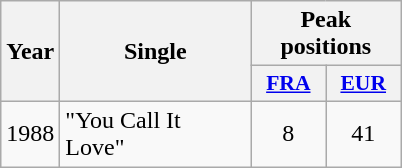<table class="wikitable">
<tr>
<th align="center" rowspan="2" width="10">Year</th>
<th align="center" rowspan="2" width="120">Single</th>
<th align="center" colspan="2" width="20">Peak positions</th>
</tr>
<tr>
<th scope="col" style="width:3em;font-size:90%;"><a href='#'>FRA</a><br></th>
<th scope="col" style="width:3em;font-size:90%;"><a href='#'>EUR</a><br></th>
</tr>
<tr>
<td style="text-align:center;">1988</td>
<td>"You Call It Love"</td>
<td style="text-align:center;">8</td>
<td style="text-align:center;">41</td>
</tr>
</table>
